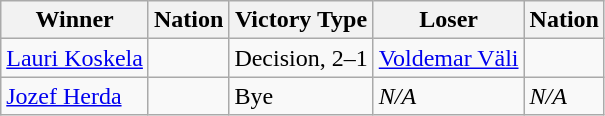<table class="wikitable sortable" style="text-align:left;">
<tr>
<th>Winner</th>
<th>Nation</th>
<th>Victory Type</th>
<th>Loser</th>
<th>Nation</th>
</tr>
<tr>
<td><a href='#'>Lauri Koskela</a></td>
<td></td>
<td>Decision, 2–1</td>
<td><a href='#'>Voldemar Väli</a></td>
<td></td>
</tr>
<tr>
<td><a href='#'>Jozef Herda</a></td>
<td></td>
<td>Bye</td>
<td><em>N/A</em></td>
<td><em>N/A</em></td>
</tr>
</table>
